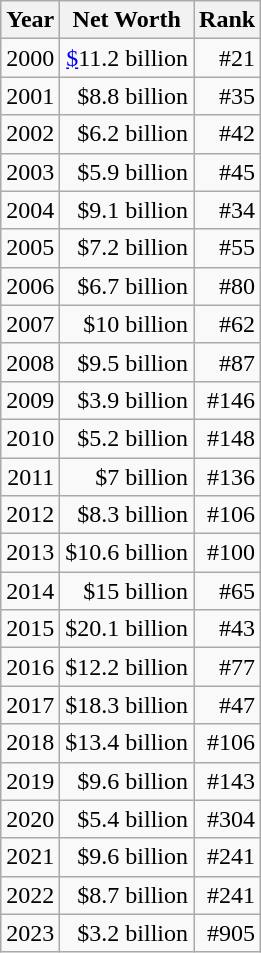<table class="wikitable float-left" style="text-align: right;">
<tr>
<th>Year</th>
<th>Net Worth</th>
<th>Rank</th>
</tr>
<tr>
<td>2000 </td>
<td><a href='#'>$</a>11.2 billion</td>
<td>#21</td>
</tr>
<tr>
<td>2001 </td>
<td> $8.8 billion</td>
<td> #35</td>
</tr>
<tr>
<td>2002 </td>
<td> $6.2 billion</td>
<td> #42</td>
</tr>
<tr>
<td>2003 </td>
<td> $5.9 billion</td>
<td> #45</td>
</tr>
<tr>
<td>2004 </td>
<td> $9.1 billion</td>
<td> #34</td>
</tr>
<tr>
<td>2005 </td>
<td> $7.2 billion</td>
<td> #55</td>
</tr>
<tr>
<td>2006 </td>
<td> $6.7 billion</td>
<td> #80</td>
</tr>
<tr>
<td>2007 </td>
<td> $10 billion</td>
<td> #62</td>
</tr>
<tr>
<td>2008 </td>
<td> $9.5 billion</td>
<td> #87</td>
</tr>
<tr>
<td>2009 </td>
<td> $3.9 billion</td>
<td> #146</td>
</tr>
<tr>
<td>2010 </td>
<td> $5.2 billion</td>
<td> #148</td>
</tr>
<tr>
<td>2011 </td>
<td> $7 billion</td>
<td> #136</td>
</tr>
<tr>
<td>2012 </td>
<td> $8.3 billion</td>
<td> #106</td>
</tr>
<tr>
<td>2013 </td>
<td> $10.6 billion</td>
<td> #100</td>
</tr>
<tr>
<td>2014 </td>
<td> $15 billion</td>
<td> #65</td>
</tr>
<tr>
<td>2015 </td>
<td> $20.1 billion</td>
<td> #43</td>
</tr>
<tr>
<td>2016 </td>
<td> $12.2 billion</td>
<td> #77</td>
</tr>
<tr>
<td>2017 </td>
<td> $18.3 billion</td>
<td> #47</td>
</tr>
<tr>
<td>2018 </td>
<td> $13.4 billion</td>
<td> #106</td>
</tr>
<tr>
<td>2019 </td>
<td> $9.6 billion</td>
<td> #143</td>
</tr>
<tr>
<td>2020 </td>
<td> $5.4 billion</td>
<td> #304</td>
</tr>
<tr>
<td>2021 </td>
<td> $9.6 billion</td>
<td> #241</td>
</tr>
<tr>
<td>2022 </td>
<td> $8.7 billion</td>
<td> #241</td>
</tr>
<tr>
<td>2023 </td>
<td> $3.2 billion</td>
<td> #905</td>
</tr>
</table>
